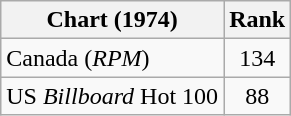<table class="wikitable sortable">
<tr>
<th>Chart (1974)</th>
<th>Rank</th>
</tr>
<tr>
<td>Canada (<em>RPM</em>)</td>
<td style="text-align:center;">134</td>
</tr>
<tr>
<td>US <em>Billboard</em> Hot 100</td>
<td style="text-align:center;">88</td>
</tr>
</table>
